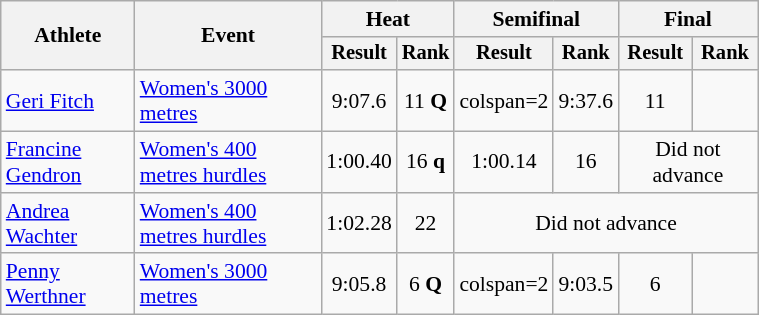<table class="wikitable" style="font-size:90%; width:40%">
<tr>
<th rowspan="2">Athlete</th>
<th rowspan="2">Event</th>
<th colspan="2">Heat</th>
<th colspan="2">Semifinal</th>
<th colspan="2">Final</th>
</tr>
<tr style="font-size:95%">
<th>Result</th>
<th>Rank</th>
<th>Result</th>
<th>Rank</th>
<th>Result</th>
<th>Rank</th>
</tr>
<tr align=center>
<td align=left><a href='#'>Geri Fitch</a></td>
<td align=left><a href='#'>Women's 3000 metres</a></td>
<td>9:07.6</td>
<td>11 <strong>Q</strong></td>
<td>colspan=2 </td>
<td>9:37.6</td>
<td>11</td>
</tr>
<tr align=center>
<td align=left><a href='#'>Francine Gendron</a></td>
<td align=left><a href='#'>Women's 400 metres hurdles</a></td>
<td>1:00.40</td>
<td>16 <strong>q</strong></td>
<td>1:00.14</td>
<td>16</td>
<td colspan=2>Did not advance</td>
</tr>
<tr align=center>
<td align=left><a href='#'>Andrea Wachter</a></td>
<td align=left><a href='#'>Women's 400 metres hurdles</a></td>
<td>1:02.28</td>
<td>22</td>
<td colspan=4>Did not advance</td>
</tr>
<tr align=center>
<td align=left><a href='#'>Penny Werthner</a></td>
<td align=left><a href='#'>Women's 3000 metres</a></td>
<td>9:05.8</td>
<td>6 <strong>Q</strong></td>
<td>colspan=2 </td>
<td>9:03.5</td>
<td>6</td>
</tr>
</table>
